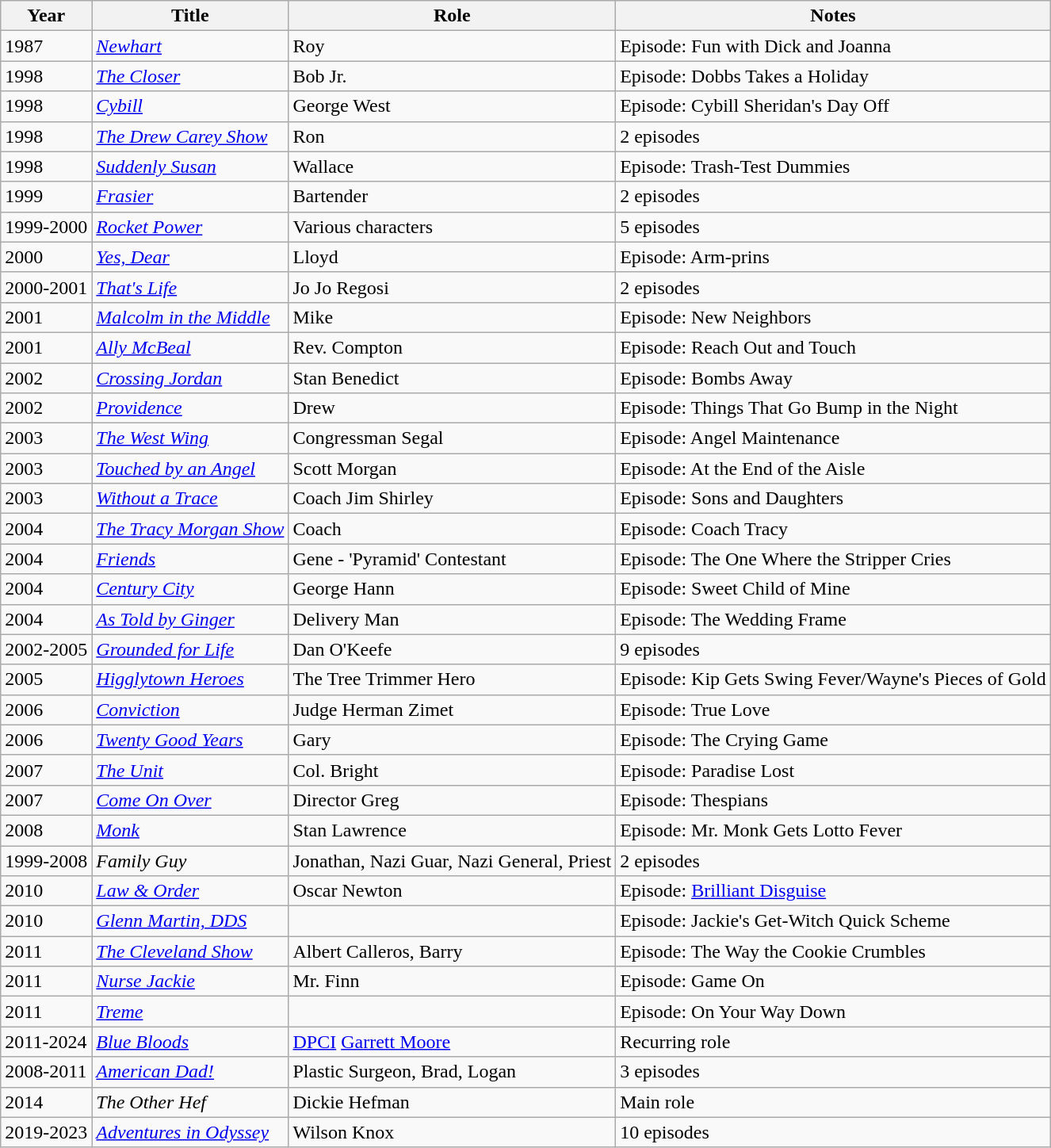<table class="wikitable">
<tr>
<th>Year</th>
<th>Title</th>
<th>Role</th>
<th>Notes</th>
</tr>
<tr>
<td>1987</td>
<td><em><a href='#'>Newhart</a></em></td>
<td>Roy</td>
<td>Episode: Fun with Dick and Joanna</td>
</tr>
<tr>
<td>1998</td>
<td><a href='#'><em>The Closer</em></a></td>
<td>Bob Jr.</td>
<td>Episode: Dobbs Takes a Holiday</td>
</tr>
<tr>
<td>1998</td>
<td><em><a href='#'>Cybill</a></em></td>
<td>George West</td>
<td>Episode: Cybill Sheridan's Day Off</td>
</tr>
<tr>
<td>1998</td>
<td><em><a href='#'>The Drew Carey Show</a></em></td>
<td>Ron</td>
<td>2 episodes</td>
</tr>
<tr>
<td>1998</td>
<td><em><a href='#'>Suddenly Susan</a></em></td>
<td>Wallace</td>
<td>Episode: Trash-Test Dummies</td>
</tr>
<tr>
<td>1999</td>
<td><em><a href='#'>Frasier</a></em></td>
<td>Bartender</td>
<td>2 episodes</td>
</tr>
<tr>
<td>1999-2000</td>
<td><em><a href='#'>Rocket Power</a></em></td>
<td>Various characters</td>
<td>5 episodes</td>
</tr>
<tr>
<td>2000</td>
<td><em><a href='#'>Yes, Dear</a></em></td>
<td>Lloyd</td>
<td>Episode: Arm-prins</td>
</tr>
<tr>
<td>2000-2001</td>
<td><a href='#'><em>That's Life</em></a></td>
<td>Jo Jo Regosi</td>
<td>2 episodes</td>
</tr>
<tr>
<td>2001</td>
<td><em><a href='#'>Malcolm in the Middle</a></em></td>
<td>Mike</td>
<td>Episode: New Neighbors</td>
</tr>
<tr>
<td>2001</td>
<td><em><a href='#'>Ally McBeal</a></em></td>
<td>Rev. Compton</td>
<td>Episode: Reach Out and Touch</td>
</tr>
<tr>
<td>2002</td>
<td><em><a href='#'>Crossing Jordan</a></em></td>
<td>Stan Benedict</td>
<td>Episode: Bombs Away</td>
</tr>
<tr>
<td>2002</td>
<td><a href='#'><em>Providence</em></a></td>
<td>Drew</td>
<td>Episode: Things That Go Bump in the Night</td>
</tr>
<tr>
<td>2003</td>
<td><em><a href='#'>The West Wing</a></em></td>
<td>Congressman Segal</td>
<td>Episode: Angel Maintenance</td>
</tr>
<tr>
<td>2003</td>
<td><em><a href='#'>Touched by an Angel</a></em></td>
<td>Scott Morgan</td>
<td>Episode: At the End of the Aisle</td>
</tr>
<tr>
<td>2003</td>
<td><em><a href='#'>Without a Trace</a></em></td>
<td>Coach Jim Shirley</td>
<td>Episode: Sons and Daughters</td>
</tr>
<tr>
<td>2004</td>
<td><em><a href='#'>The Tracy Morgan Show</a></em></td>
<td>Coach</td>
<td>Episode: Coach Tracy</td>
</tr>
<tr>
<td>2004</td>
<td><em><a href='#'>Friends</a></em></td>
<td>Gene - 'Pyramid' Contestant</td>
<td>Episode: The One Where the Stripper Cries</td>
</tr>
<tr>
<td>2004</td>
<td><a href='#'><em>Century City</em></a></td>
<td>George Hann</td>
<td>Episode: Sweet Child of Mine</td>
</tr>
<tr>
<td>2004</td>
<td><em><a href='#'>As Told by Ginger</a></em></td>
<td>Delivery Man</td>
<td>Episode: The Wedding Frame</td>
</tr>
<tr>
<td>2002-2005</td>
<td><em><a href='#'>Grounded for Life</a></em></td>
<td>Dan O'Keefe</td>
<td>9 episodes</td>
</tr>
<tr>
<td>2005</td>
<td><em><a href='#'>Higglytown Heroes</a></em></td>
<td>The Tree Trimmer Hero</td>
<td>Episode: Kip Gets Swing Fever/Wayne's Pieces of Gold</td>
</tr>
<tr>
<td>2006</td>
<td><a href='#'><em>Conviction</em></a></td>
<td>Judge Herman Zimet</td>
<td>Episode: True Love</td>
</tr>
<tr>
<td>2006</td>
<td><em><a href='#'>Twenty Good Years</a></em></td>
<td>Gary</td>
<td>Episode: The Crying Game</td>
</tr>
<tr>
<td>2007</td>
<td><em><a href='#'>The Unit</a></em></td>
<td>Col. Bright</td>
<td>Episode: Paradise Lost</td>
</tr>
<tr>
<td>2007</td>
<td><a href='#'><em>Come On Over</em></a></td>
<td>Director Greg</td>
<td>Episode: Thespians</td>
</tr>
<tr>
<td>2008</td>
<td><a href='#'><em>Monk</em></a></td>
<td>Stan Lawrence</td>
<td>Episode: Mr. Monk Gets Lotto Fever</td>
</tr>
<tr>
<td>1999-2008</td>
<td><em>Family Guy</em></td>
<td>Jonathan, Nazi Guar, Nazi General, Priest</td>
<td>2 episodes</td>
</tr>
<tr>
<td>2010</td>
<td><em><a href='#'>Law & Order</a></em></td>
<td>Oscar Newton</td>
<td>Episode: <a href='#'>Brilliant Disguise</a></td>
</tr>
<tr>
<td>2010</td>
<td><em><a href='#'>Glenn Martin, DDS</a></em></td>
<td></td>
<td>Episode: Jackie's Get-Witch Quick Scheme</td>
</tr>
<tr>
<td>2011</td>
<td><em><a href='#'>The Cleveland Show</a></em></td>
<td>Albert Calleros, Barry</td>
<td>Episode: The Way the Cookie Crumbles</td>
</tr>
<tr>
<td>2011</td>
<td><em><a href='#'>Nurse Jackie</a></em></td>
<td>Mr. Finn</td>
<td>Episode: Game On</td>
</tr>
<tr>
<td>2011</td>
<td><a href='#'><em>Treme</em></a></td>
<td></td>
<td>Episode: On Your Way Down</td>
</tr>
<tr>
<td>2011-2024</td>
<td><a href='#'><em>Blue Bloods</em></a></td>
<td><a href='#'>DPCI</a> <a href='#'>Garrett Moore</a></td>
<td>Recurring role</td>
</tr>
<tr>
<td>2008-2011</td>
<td><em><a href='#'>American Dad!</a></em></td>
<td>Plastic Surgeon, Brad, Logan</td>
<td>3 episodes</td>
</tr>
<tr>
<td>2014</td>
<td><em>The Other Hef</em></td>
<td>Dickie Hefman</td>
<td>Main role</td>
</tr>
<tr>
<td>2019-2023</td>
<td><em><a href='#'>Adventures in Odyssey</a></em></td>
<td>Wilson Knox</td>
<td>10 episodes</td>
</tr>
</table>
